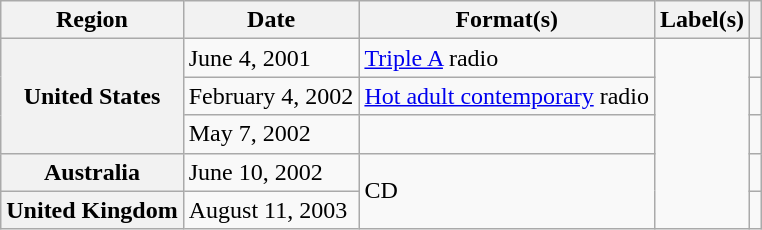<table class="wikitable plainrowheaders">
<tr>
<th scope="col">Region</th>
<th scope="col">Date</th>
<th scope="col">Format(s)</th>
<th scope="col">Label(s)</th>
<th scope="col"></th>
</tr>
<tr>
<th scope="row" rowspan="3">United States</th>
<td>June 4, 2001</td>
<td><a href='#'>Triple A</a> radio</td>
<td rowspan="5"></td>
<td></td>
</tr>
<tr>
<td>February 4, 2002</td>
<td><a href='#'>Hot adult contemporary</a> radio</td>
<td></td>
</tr>
<tr>
<td>May 7, 2002</td>
<td></td>
<td></td>
</tr>
<tr>
<th scope="row">Australia</th>
<td>June 10, 2002</td>
<td rowspan="2">CD</td>
<td></td>
</tr>
<tr>
<th scope="row">United Kingdom</th>
<td>August 11, 2003</td>
<td></td>
</tr>
</table>
